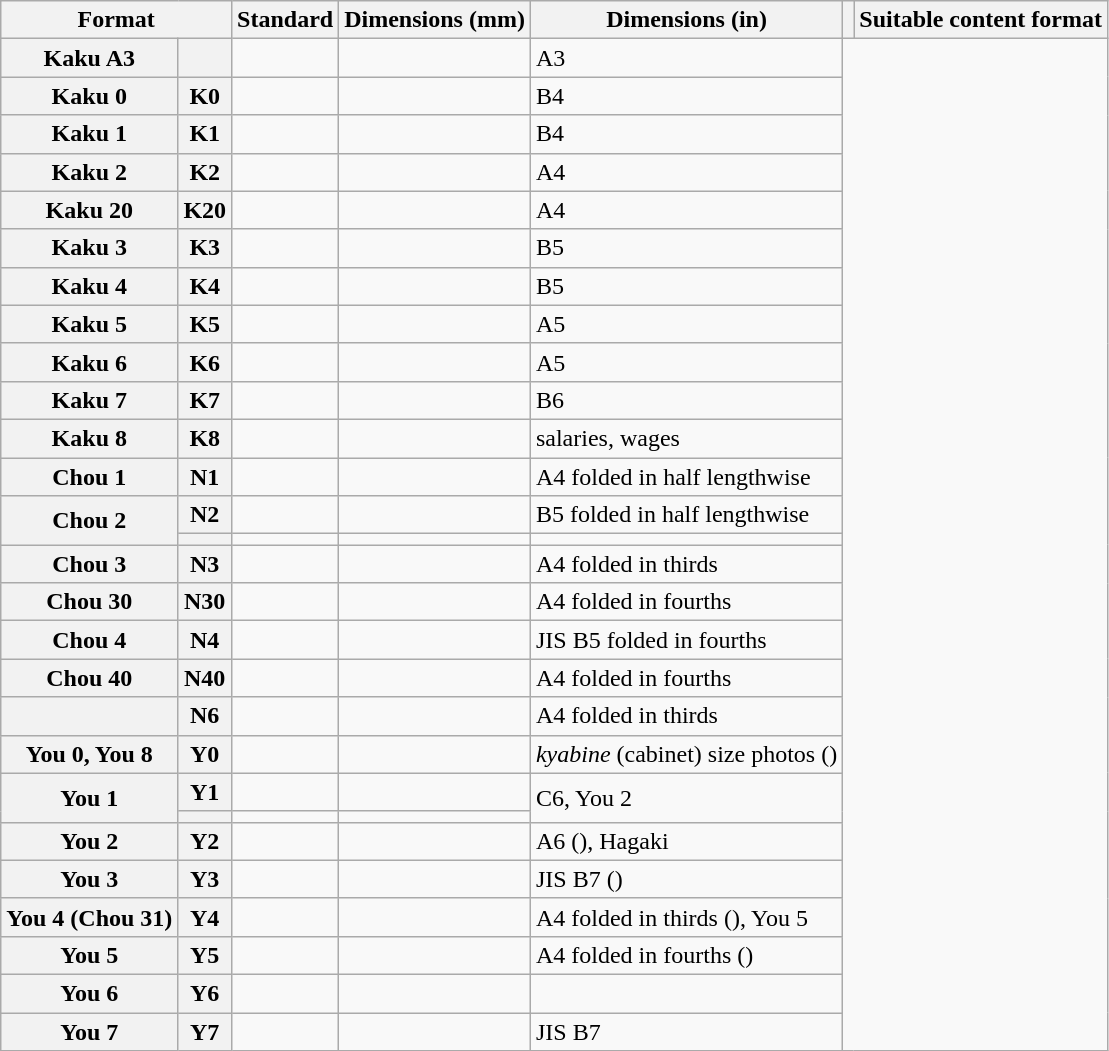<table class="wikitable sortable">
<tr>
<th colspan=2>Format</th>
<th>Standard</th>
<th>Dimensions (mm)</th>
<th>Dimensions (in)</th>
<th></th>
<th>Suitable content format</th>
</tr>
<tr>
<th>Kaku A3</th>
<th></th>
<td></td>
<td></td>
<td>A3</td>
</tr>
<tr>
<th>Kaku 0</th>
<th>K0</th>
<td></td>
<td></td>
<td>B4</td>
</tr>
<tr>
<th>Kaku 1</th>
<th>K1</th>
<td></td>
<td></td>
<td>B4</td>
</tr>
<tr>
<th>Kaku 2</th>
<th>K2</th>
<td></td>
<td></td>
<td>A4</td>
</tr>
<tr>
<th>Kaku 20</th>
<th>K20</th>
<td></td>
<td></td>
<td>A4</td>
</tr>
<tr>
<th>Kaku 3</th>
<th>K3</th>
<td></td>
<td></td>
<td>B5</td>
</tr>
<tr>
<th>Kaku 4</th>
<th>K4</th>
<td></td>
<td></td>
<td>B5</td>
</tr>
<tr>
<th>Kaku 5</th>
<th>K5</th>
<td></td>
<td></td>
<td>A5</td>
</tr>
<tr>
<th>Kaku 6</th>
<th>K6</th>
<td></td>
<td></td>
<td>A5</td>
</tr>
<tr>
<th>Kaku 7</th>
<th>K7</th>
<td></td>
<td></td>
<td>B6</td>
</tr>
<tr>
<th>Kaku 8</th>
<th>K8</th>
<td></td>
<td></td>
<td>salaries, wages</td>
</tr>
<tr>
<th>Chou 1</th>
<th>N1</th>
<td></td>
<td></td>
<td>A4 folded in half lengthwise</td>
</tr>
<tr>
<th rowspan=2>Chou 2</th>
<th>N2</th>
<td></td>
<td></td>
<td>B5 folded in half lengthwise</td>
</tr>
<tr>
<th></th>
<td></td>
<td> </td>
<td></td>
</tr>
<tr>
<th>Chou 3</th>
<th>N3</th>
<td></td>
<td></td>
<td>A4 folded in thirds</td>
</tr>
<tr>
<th>Chou 30</th>
<th>N30</th>
<td></td>
<td></td>
<td>A4 folded in fourths</td>
</tr>
<tr>
<th>Chou 4</th>
<th>N4</th>
<td></td>
<td></td>
<td>JIS B5 folded in fourths</td>
</tr>
<tr>
<th>Chou 40</th>
<th>N40</th>
<td></td>
<td></td>
<td>A4 folded in fourths</td>
</tr>
<tr>
<th></th>
<th>N6</th>
<td></td>
<td></td>
<td>A4 folded in thirds</td>
</tr>
<tr>
<th>You 0, You 8</th>
<th>Y0</th>
<td></td>
<td></td>
<td><em>kyabine</em> (cabinet) size photos ()</td>
</tr>
<tr>
<th rowspan=2>You 1</th>
<th>Y1</th>
<td></td>
<td> </td>
<td rowspan=2>C6, You 2</td>
</tr>
<tr>
<th></th>
<td></td>
<td></td>
</tr>
<tr>
<th>You 2</th>
<th>Y2</th>
<td></td>
<td></td>
<td>A6 (), Hagaki</td>
</tr>
<tr>
<th>You 3</th>
<th>Y3</th>
<td></td>
<td></td>
<td>JIS B7 ()</td>
</tr>
<tr>
<th>You 4 (Chou 31)</th>
<th>Y4</th>
<td></td>
<td></td>
<td>A4 folded in thirds (), You 5</td>
</tr>
<tr>
<th>You 5</th>
<th>Y5</th>
<td></td>
<td></td>
<td>A4 folded in fourths ()</td>
</tr>
<tr>
<th>You 6</th>
<th>Y6</th>
<td></td>
<td></td>
<td></td>
</tr>
<tr>
<th>You 7</th>
<th>Y7</th>
<td></td>
<td></td>
<td>JIS B7</td>
</tr>
</table>
